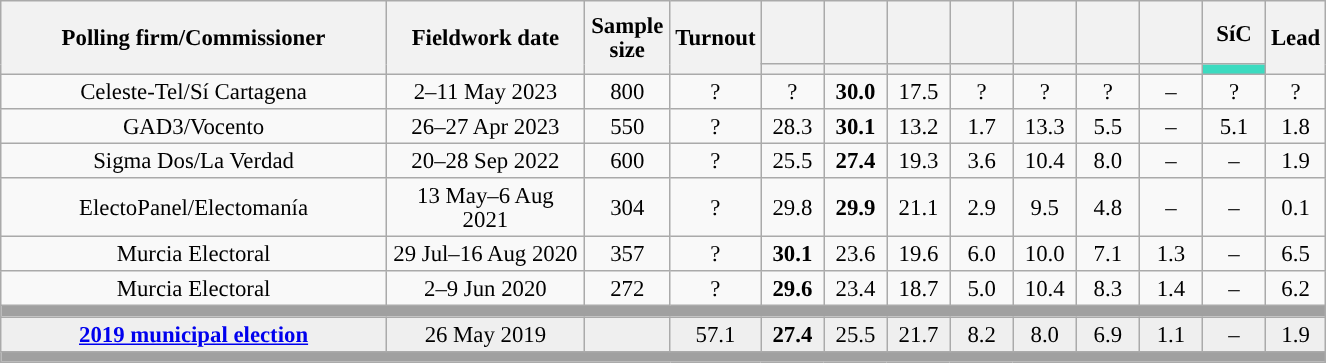<table class="wikitable collapsible collapsed" style="text-align:center; font-size:95%; line-height:16px;">
<tr style="height:42px;">
<th style="width:250px;" rowspan="2">Polling firm/Commissioner</th>
<th style="width:125px;" rowspan="2">Fieldwork date</th>
<th style="width:50px;" rowspan="2">Sample size</th>
<th style="width:45px;" rowspan="2">Turnout</th>
<th style="width:35px;"></th>
<th style="width:35px;"></th>
<th style="width:35px;"></th>
<th style="width:35px;"></th>
<th style="width:35px;"></th>
<th style="width:35px;"></th>
<th style="width:35px;"></th>
<th style="width:35px;">SíC</th>
<th style="width:30px;" rowspan="2">Lead</th>
</tr>
<tr>
<th style="color:inherit;background:"></th>
<th style="color:inherit;background:"></th>
<th style="color:inherit;background:"></th>
<th style="color:inherit;background:"></th>
<th style="color:inherit;background:"></th>
<th style="color:inherit;background:"></th>
<th style="color:inherit;background:"></th>
<th style="color:inherit;background:#3CDBC0;"></th>
</tr>
<tr>
<td>Celeste-Tel/Sí Cartagena</td>
<td>2–11 May 2023</td>
<td>800</td>
<td>?</td>
<td>?<br></td>
<td><strong>30.0</strong><br></td>
<td>17.5<br></td>
<td>?<br></td>
<td>?<br></td>
<td>?<br></td>
<td>–</td>
<td>?<br></td>
<td style="background:">?</td>
</tr>
<tr>
<td>GAD3/Vocento</td>
<td>26–27 Apr 2023</td>
<td>550</td>
<td>?</td>
<td>28.3<br></td>
<td><strong>30.1</strong><br></td>
<td>13.2<br></td>
<td>1.7<br></td>
<td>13.3<br></td>
<td>5.5<br></td>
<td>–</td>
<td>5.1<br></td>
<td style="background:">1.8</td>
</tr>
<tr>
<td>Sigma Dos/La Verdad</td>
<td>20–28 Sep 2022</td>
<td>600</td>
<td>?</td>
<td>25.5<br></td>
<td><strong>27.4</strong><br></td>
<td>19.3<br></td>
<td>3.6<br></td>
<td>10.4<br></td>
<td>8.0<br></td>
<td>–</td>
<td>–</td>
<td style="background:">1.9</td>
</tr>
<tr>
<td>ElectoPanel/Electomanía</td>
<td>13 May–6 Aug 2021</td>
<td>304</td>
<td>?</td>
<td>29.8<br></td>
<td><strong>29.9</strong><br></td>
<td>21.1<br></td>
<td>2.9<br></td>
<td>9.5<br></td>
<td>4.8<br></td>
<td>–</td>
<td>–</td>
<td style="background:">0.1</td>
</tr>
<tr>
<td>Murcia Electoral</td>
<td>29 Jul–16 Aug 2020</td>
<td>357</td>
<td>?</td>
<td><strong>30.1</strong><br></td>
<td>23.6<br></td>
<td>19.6<br></td>
<td>6.0<br></td>
<td>10.0<br></td>
<td>7.1<br></td>
<td>1.3<br></td>
<td>–</td>
<td style="background:">6.5</td>
</tr>
<tr>
<td>Murcia Electoral</td>
<td>2–9 Jun 2020</td>
<td>272</td>
<td>?</td>
<td><strong>29.6</strong><br></td>
<td>23.4<br></td>
<td>18.7<br></td>
<td>5.0<br></td>
<td>10.4<br></td>
<td>8.3<br></td>
<td>1.4<br></td>
<td>–</td>
<td style="background:">6.2</td>
</tr>
<tr>
<td colspan="14" style="background:#A0A0A0"></td>
</tr>
<tr style="background:#EFEFEF;">
<td><strong><a href='#'>2019 municipal election</a></strong></td>
<td>26 May 2019</td>
<td></td>
<td>57.1</td>
<td><strong>27.4</strong><br></td>
<td>25.5<br></td>
<td>21.7<br></td>
<td>8.2<br></td>
<td>8.0<br></td>
<td>6.9<br></td>
<td>1.1<br></td>
<td>–</td>
<td style="background:">1.9</td>
</tr>
<tr>
<td colspan="14" style="background:#A0A0A0"></td>
</tr>
</table>
